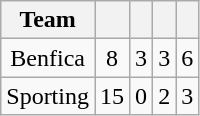<table class=" wikitable" style="text-align:center">
<tr>
<th>Team</th>
<th></th>
<th></th>
<th></th>
<th></th>
</tr>
<tr>
<td>Benfica</td>
<td>8</td>
<td>3</td>
<td>3</td>
<td>6</td>
</tr>
<tr>
<td>Sporting</td>
<td>15</td>
<td>0</td>
<td>2</td>
<td>3</td>
</tr>
</table>
